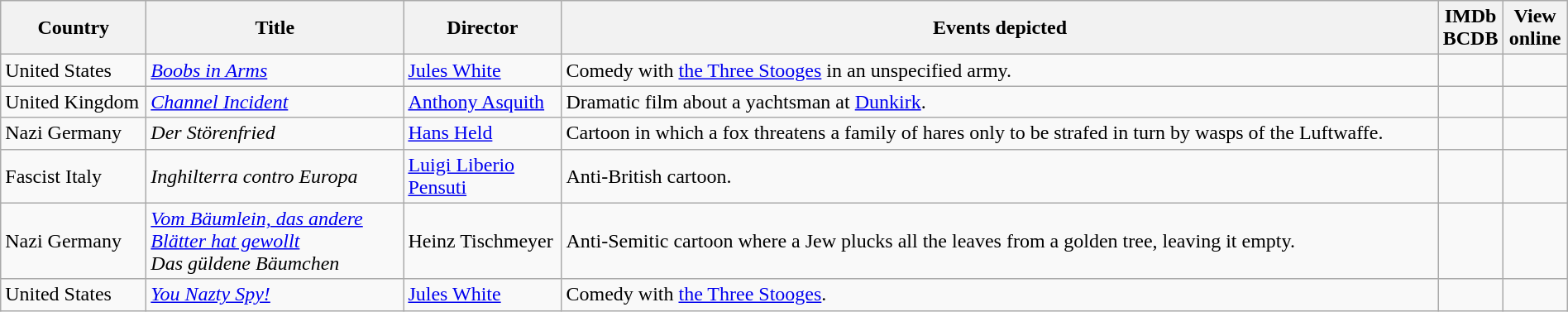<table class="wikitable" width="100%">
<tr>
<th width=110>Country</th>
<th width=200>Title</th>
<th width=120>Director</th>
<th>Events depicted</th>
<th width= 10>IMDb<br>BCDB</th>
<th>View<br>online</th>
</tr>
<tr>
<td>United States</td>
<td><em><a href='#'>Boobs in Arms</a></em></td>
<td><a href='#'>Jules White</a></td>
<td>Comedy with <a href='#'>the Three Stooges</a> in an unspecified army.</td>
<td></td>
<td><br></td>
</tr>
<tr>
<td>United Kingdom</td>
<td><em><a href='#'>Channel Incident</a></em></td>
<td><a href='#'>Anthony Asquith</a></td>
<td>Dramatic film about a yachtsman at <a href='#'>Dunkirk</a>.</td>
<td></td>
<td></td>
</tr>
<tr>
<td>Nazi Germany</td>
<td><em>Der Störenfried</em></td>
<td><a href='#'>Hans Held</a></td>
<td>Cartoon in which a fox threatens a family of hares only to be strafed in turn by wasps of the Luftwaffe.</td>
<td></td>
<td></td>
</tr>
<tr>
<td>Fascist Italy</td>
<td><em>Inghilterra contro Europa</em></td>
<td><a href='#'>Luigi Liberio Pensuti</a></td>
<td>Anti-British cartoon.</td>
<td></td>
<td></td>
</tr>
<tr>
<td>Nazi Germany</td>
<td><em><a href='#'>Vom Bäumlein, das andere Blätter hat gewollt</a></em><br><em>Das güldene Bäumchen</em></td>
<td>Heinz Tischmeyer</td>
<td>Anti-Semitic cartoon where a Jew plucks all the leaves from a golden tree, leaving it empty.</td>
<td></td>
<td></td>
</tr>
<tr>
<td>United States</td>
<td><em><a href='#'>You Nazty Spy!</a></em></td>
<td><a href='#'>Jules White</a></td>
<td>Comedy with <a href='#'>the Three Stooges</a>.</td>
<td></td>
<td><br></td>
</tr>
</table>
